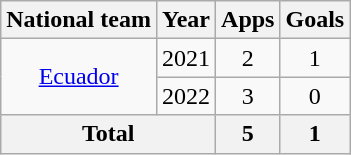<table class="wikitable" style="text-align:center">
<tr>
<th>National team</th>
<th>Year</th>
<th>Apps</th>
<th>Goals</th>
</tr>
<tr>
<td rowspan="2"><a href='#'>Ecuador</a></td>
<td>2021</td>
<td>2</td>
<td>1</td>
</tr>
<tr>
<td>2022</td>
<td>3</td>
<td>0</td>
</tr>
<tr>
<th colspan="2">Total</th>
<th>5</th>
<th>1</th>
</tr>
</table>
